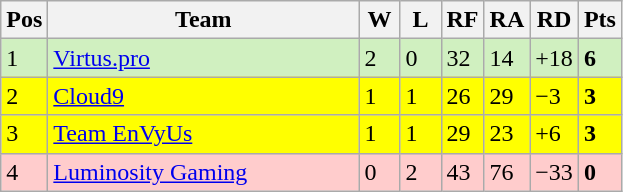<table class="wikitable">
<tr>
<th width="20px">Pos</th>
<th width="200px">Team</th>
<th width="20px">W</th>
<th width="20px">L</th>
<th width="20px">RF</th>
<th width="20px">RA</th>
<th width="20px">RD</th>
<th width="20px">Pts</th>
</tr>
<tr style="background: #D0F0C0;">
<td>1</td>
<td><a href='#'>Virtus.pro</a></td>
<td>2</td>
<td>0</td>
<td>32</td>
<td>14</td>
<td>+18</td>
<td><strong>6</strong></td>
</tr>
<tr style="background: #FFFF00;">
<td>2</td>
<td><a href='#'>Cloud9</a></td>
<td>1</td>
<td>1</td>
<td>26</td>
<td>29</td>
<td>−3</td>
<td><strong>3</strong></td>
</tr>
<tr style="background: #FFFF00;">
<td>3</td>
<td><a href='#'>Team EnVyUs</a></td>
<td>1</td>
<td>1</td>
<td>29</td>
<td>23</td>
<td>+6</td>
<td><strong>3</strong></td>
</tr>
<tr style="background: #FFCCCC;">
<td>4</td>
<td><a href='#'>Luminosity Gaming</a></td>
<td>0</td>
<td>2</td>
<td>43</td>
<td>76</td>
<td>−33</td>
<td><strong>0</strong></td>
</tr>
</table>
